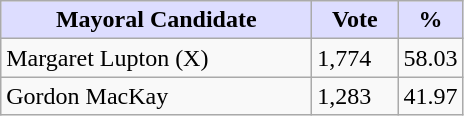<table class="wikitable">
<tr>
<th style="background:#ddf; width:200px;">Mayoral Candidate</th>
<th style="background:#ddf; width:50px;">Vote</th>
<th style="background:#ddf; width:30px;">%</th>
</tr>
<tr>
<td>Margaret Lupton (X)</td>
<td>1,774</td>
<td>58.03</td>
</tr>
<tr>
<td>Gordon MacKay</td>
<td>1,283</td>
<td>41.97</td>
</tr>
</table>
